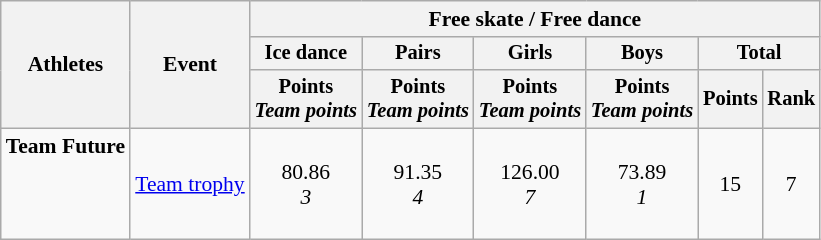<table class="wikitable" style="font-size:90%; text-align:center;">
<tr>
<th rowspan=3>Athletes</th>
<th rowspan=3>Event</th>
<th colspan=6>Free skate / Free dance</th>
</tr>
<tr style="font-size:95%">
<th>Ice dance</th>
<th>Pairs</th>
<th>Girls</th>
<th>Boys</th>
<th colspan=2>Total</th>
</tr>
<tr style="font-size:95%">
<th>Points<br><em>Team points</em></th>
<th>Points<br><em>Team points</em></th>
<th>Points<br><em>Team points</em></th>
<th>Points<br><em>Team points</em></th>
<th>Points</th>
<th>Rank</th>
</tr>
<tr>
<td align=left><strong>Team Future</strong><br><br><br><br></td>
<td align=left><a href='#'>Team trophy</a></td>
<td>80.86<br><em>3</em></td>
<td>91.35<br><em>4</em></td>
<td>126.00<br><em>7</em></td>
<td>73.89<br><em>1</em></td>
<td>15</td>
<td>7</td>
</tr>
</table>
